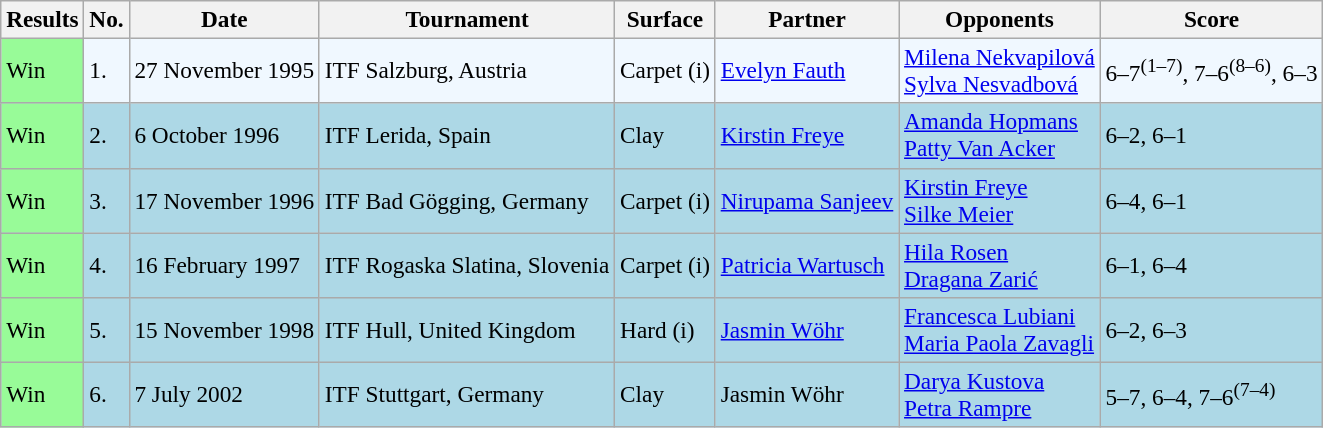<table class="wikitable" style="font-size:97%;">
<tr>
<th>Results</th>
<th>No.</th>
<th>Date</th>
<th>Tournament</th>
<th>Surface</th>
<th>Partner</th>
<th>Opponents</th>
<th>Score</th>
</tr>
<tr style="background:#f0f8ff;">
<td style="background:#98fb98;">Win</td>
<td>1.</td>
<td>27 November 1995</td>
<td>ITF Salzburg, Austria</td>
<td>Carpet (i)</td>
<td> <a href='#'>Evelyn Fauth</a></td>
<td> <a href='#'>Milena Nekvapilová</a> <br>  <a href='#'>Sylva Nesvadbová</a></td>
<td>6–7<sup>(1–7)</sup>, 7–6<sup>(8–6)</sup>, 6–3</td>
</tr>
<tr style="background:lightblue;">
<td style="background:#98fb98;">Win</td>
<td>2.</td>
<td>6 October 1996</td>
<td>ITF Lerida, Spain</td>
<td>Clay</td>
<td> <a href='#'>Kirstin Freye</a></td>
<td> <a href='#'>Amanda Hopmans</a> <br>  <a href='#'>Patty Van Acker</a></td>
<td>6–2, 6–1</td>
</tr>
<tr bgcolor="lightblue">
<td style="background:#98fb98;">Win</td>
<td>3.</td>
<td>17 November 1996</td>
<td>ITF Bad Gögging, Germany</td>
<td>Carpet (i)</td>
<td> <a href='#'>Nirupama Sanjeev</a></td>
<td> <a href='#'>Kirstin Freye</a> <br>  <a href='#'>Silke Meier</a></td>
<td>6–4, 6–1</td>
</tr>
<tr style="background:lightblue;">
<td style="background:#98fb98;">Win</td>
<td>4.</td>
<td>16 February 1997</td>
<td>ITF Rogaska Slatina, Slovenia</td>
<td>Carpet (i)</td>
<td> <a href='#'>Patricia Wartusch</a></td>
<td> <a href='#'>Hila Rosen</a> <br>  <a href='#'>Dragana Zarić</a></td>
<td>6–1, 6–4</td>
</tr>
<tr bgcolor="lightblue">
<td style="background:#98fb98;">Win</td>
<td>5.</td>
<td>15 November 1998</td>
<td>ITF Hull, United Kingdom</td>
<td>Hard (i)</td>
<td> <a href='#'>Jasmin Wöhr</a></td>
<td> <a href='#'>Francesca Lubiani</a> <br>  <a href='#'>Maria Paola Zavagli</a></td>
<td>6–2, 6–3</td>
</tr>
<tr bgcolor="lightblue">
<td style="background:#98fb98;">Win</td>
<td>6.</td>
<td>7 July 2002</td>
<td>ITF Stuttgart, Germany</td>
<td>Clay</td>
<td> Jasmin Wöhr</td>
<td> <a href='#'>Darya Kustova</a> <br>  <a href='#'>Petra Rampre</a></td>
<td>5–7, 6–4, 7–6<sup>(7–4)</sup></td>
</tr>
</table>
